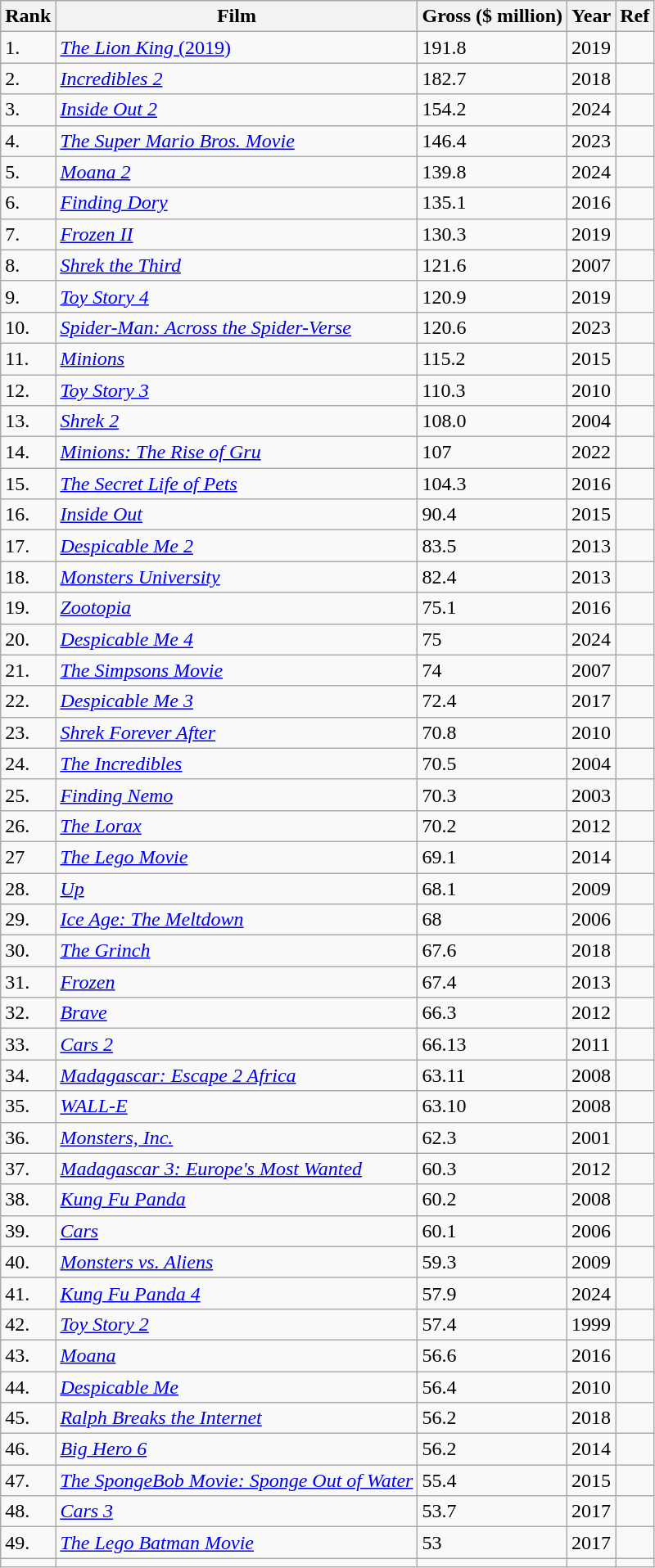<table class="wikitable sortable">
<tr>
<th>Rank</th>
<th>Film</th>
<th>Gross ($ million)</th>
<th>Year</th>
<th ! scope="col" class="unsortable">Ref</th>
</tr>
<tr>
<td>1.</td>
<td><a href='#'><em>The Lion King</em> (2019)</a></td>
<td>191.8</td>
<td>2019</td>
<td></td>
</tr>
<tr>
<td>2.</td>
<td><em><a href='#'>Incredibles 2</a></em></td>
<td>182.7</td>
<td>2018</td>
<td></td>
</tr>
<tr>
<td>3.</td>
<td><em><a href='#'>Inside Out 2</a></em></td>
<td>154.2</td>
<td>2024</td>
<td></td>
</tr>
<tr>
<td>4.</td>
<td><em><a href='#'>The Super Mario Bros. Movie</a></em></td>
<td>146.4</td>
<td>2023</td>
<td></td>
</tr>
<tr>
<td>5.</td>
<td><em><a href='#'>Moana 2</a></em></td>
<td>139.8</td>
<td>2024</td>
<td></td>
</tr>
<tr>
<td>6.</td>
<td><em><a href='#'>Finding Dory</a></em></td>
<td>135.1</td>
<td>2016</td>
<td></td>
</tr>
<tr>
<td>7.</td>
<td><em><a href='#'>Frozen II</a></em></td>
<td>130.3</td>
<td>2019</td>
<td></td>
</tr>
<tr>
<td>8.</td>
<td><em><a href='#'>Shrek the Third</a></em></td>
<td>121.6</td>
<td>2007</td>
<td></td>
</tr>
<tr>
<td>9.</td>
<td><em><a href='#'>Toy Story 4</a></em></td>
<td>120.9</td>
<td>2019</td>
<td></td>
</tr>
<tr>
<td>10.</td>
<td><em><a href='#'>Spider-Man: Across the Spider-Verse</a></em></td>
<td>120.6</td>
<td>2023</td>
<td></td>
</tr>
<tr>
<td>11.</td>
<td><em><a href='#'>Minions</a></em></td>
<td>115.2</td>
<td>2015</td>
<td></td>
</tr>
<tr>
<td>12.</td>
<td><em><a href='#'>Toy Story 3</a></em></td>
<td>110.3</td>
<td>2010</td>
<td></td>
</tr>
<tr>
<td>13.</td>
<td><em><a href='#'>Shrek 2</a></em></td>
<td>108.0</td>
<td>2004</td>
<td></td>
</tr>
<tr>
<td>14.</td>
<td><em><a href='#'>Minions: The Rise of Gru</a></em></td>
<td>107</td>
<td>2022</td>
<td></td>
</tr>
<tr>
<td>15.</td>
<td><em><a href='#'>The Secret Life of Pets</a></em></td>
<td>104.3</td>
<td>2016</td>
<td></td>
</tr>
<tr>
<td>16.</td>
<td><em><a href='#'>Inside Out</a></em></td>
<td>90.4</td>
<td>2015</td>
<td></td>
</tr>
<tr>
<td>17.</td>
<td><em><a href='#'>Despicable Me 2</a></em></td>
<td>83.5</td>
<td>2013</td>
<td></td>
</tr>
<tr>
<td>18.</td>
<td><em><a href='#'>Monsters University</a></em></td>
<td>82.4</td>
<td>2013</td>
<td></td>
</tr>
<tr>
<td>19.</td>
<td><em><a href='#'>Zootopia</a></em></td>
<td>75.1</td>
<td>2016</td>
<td></td>
</tr>
<tr>
<td>20.</td>
<td><em><a href='#'>Despicable Me 4</a></em></td>
<td>75</td>
<td>2024</td>
<td></td>
</tr>
<tr>
<td>21.</td>
<td><em><a href='#'>The Simpsons Movie</a></em></td>
<td>74</td>
<td>2007</td>
<td></td>
</tr>
<tr>
<td>22.</td>
<td><em><a href='#'>Despicable Me 3</a></em></td>
<td>72.4</td>
<td>2017</td>
<td></td>
</tr>
<tr>
<td>23.</td>
<td><em><a href='#'>Shrek Forever After</a></em></td>
<td>70.8</td>
<td>2010</td>
<td></td>
</tr>
<tr>
<td>24.</td>
<td><em><a href='#'>The Incredibles</a></em></td>
<td>70.5</td>
<td>2004</td>
<td></td>
</tr>
<tr>
<td>25.</td>
<td><em><a href='#'>Finding Nemo</a></em></td>
<td>70.3</td>
<td>2003</td>
<td></td>
</tr>
<tr>
<td>26.</td>
<td><em><a href='#'>The Lorax</a></em></td>
<td>70.2</td>
<td>2012</td>
<td></td>
</tr>
<tr>
<td>27</td>
<td><em><a href='#'>The Lego Movie</a></em></td>
<td>69.1</td>
<td>2014</td>
<td></td>
</tr>
<tr>
<td>28.</td>
<td><em><a href='#'>Up</a></em></td>
<td>68.1</td>
<td>2009</td>
<td></td>
</tr>
<tr>
<td>29.</td>
<td><em><a href='#'>Ice Age: The Meltdown</a></em></td>
<td>68</td>
<td>2006</td>
<td></td>
</tr>
<tr>
<td>30.</td>
<td><em><a href='#'>The Grinch</a></em></td>
<td>67.6</td>
<td>2018</td>
<td></td>
</tr>
<tr>
<td>31.</td>
<td><em><a href='#'>Frozen</a></em></td>
<td>67.4</td>
<td>2013</td>
<td></td>
</tr>
<tr>
<td>32.</td>
<td><em><a href='#'>Brave</a></em></td>
<td>66.3</td>
<td>2012</td>
<td></td>
</tr>
<tr>
<td>33.</td>
<td><em><a href='#'>Cars 2</a></em></td>
<td>66.13</td>
<td>2011</td>
<td></td>
</tr>
<tr>
<td>34.</td>
<td><em><a href='#'>Madagascar: Escape 2 Africa</a></em></td>
<td>63.11</td>
<td>2008</td>
<td></td>
</tr>
<tr>
<td>35.</td>
<td><em><a href='#'>WALL-E</a></em></td>
<td>63.10</td>
<td>2008</td>
<td></td>
</tr>
<tr>
<td>36.</td>
<td><em><a href='#'>Monsters, Inc.</a></em></td>
<td>62.3</td>
<td>2001</td>
<td></td>
</tr>
<tr>
<td>37.</td>
<td><em><a href='#'>Madagascar 3: Europe's Most Wanted</a></em></td>
<td>60.3</td>
<td>2012</td>
<td></td>
</tr>
<tr>
<td>38.</td>
<td><em><a href='#'>Kung Fu Panda</a></em></td>
<td>60.2</td>
<td>2008</td>
<td></td>
</tr>
<tr>
<td>39.</td>
<td><em><a href='#'>Cars</a></em></td>
<td>60.1</td>
<td>2006</td>
<td></td>
</tr>
<tr>
<td>40.</td>
<td><em><a href='#'>Monsters vs. Aliens</a></em></td>
<td>59.3</td>
<td>2009</td>
<td></td>
</tr>
<tr>
<td>41.</td>
<td><em><a href='#'>Kung Fu Panda 4</a></em></td>
<td>57.9</td>
<td>2024</td>
<td></td>
</tr>
<tr>
<td>42.</td>
<td><em><a href='#'>Toy Story 2</a></em></td>
<td>57.4</td>
<td>1999</td>
<td></td>
</tr>
<tr>
<td>43.</td>
<td><em><a href='#'>Moana</a></em></td>
<td>56.6</td>
<td>2016</td>
<td></td>
</tr>
<tr>
<td>44.</td>
<td><em><a href='#'>Despicable Me</a></em></td>
<td>56.4</td>
<td>2010</td>
<td></td>
</tr>
<tr>
<td>45.</td>
<td><em><a href='#'>Ralph Breaks the Internet</a></em></td>
<td>56.2</td>
<td>2018</td>
<td></td>
</tr>
<tr>
<td>46.</td>
<td><em><a href='#'>Big Hero 6</a></em></td>
<td>56.2</td>
<td>2014</td>
<td></td>
</tr>
<tr>
<td>47.</td>
<td><em><a href='#'>The SpongeBob Movie: Sponge Out of Water</a></em></td>
<td>55.4</td>
<td>2015</td>
<td></td>
</tr>
<tr>
<td>48.</td>
<td><em><a href='#'>Cars 3</a></em></td>
<td>53.7</td>
<td>2017</td>
<td></td>
</tr>
<tr>
<td>49.</td>
<td><em><a href='#'>The Lego Batman Movie</a></em></td>
<td>53</td>
<td>2017</td>
<td></td>
</tr>
<tr>
<td></td>
<td></td>
<td></td>
<td></td>
<td></td>
</tr>
</table>
